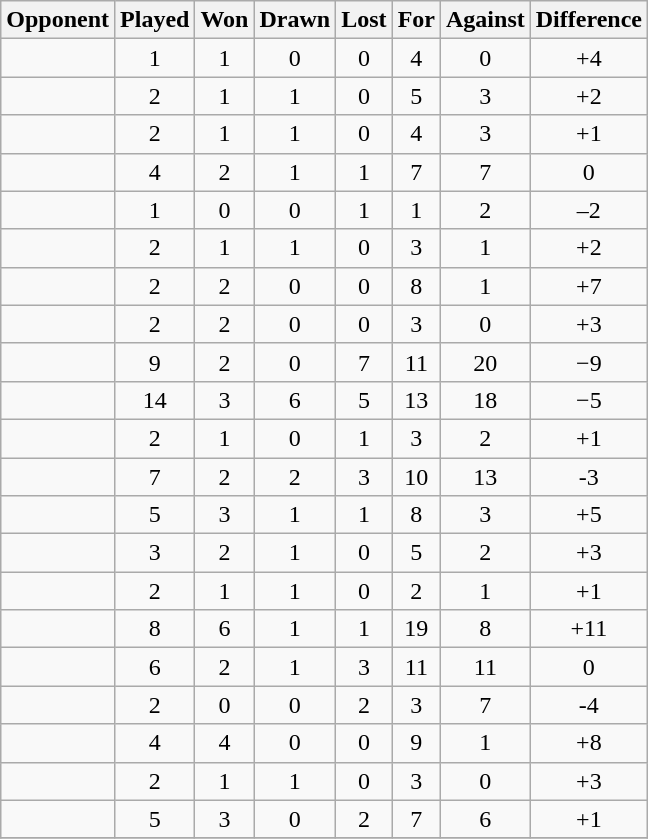<table class="wikitable sortable" style="text-align:center">
<tr>
<th>Opponent</th>
<th>Played</th>
<th>Won</th>
<th>Drawn</th>
<th>Lost</th>
<th>For</th>
<th>Against</th>
<th>Difference</th>
</tr>
<tr>
<td style="text-align:left"></td>
<td>1</td>
<td>1</td>
<td>0</td>
<td>0</td>
<td>4</td>
<td>0</td>
<td>+4</td>
</tr>
<tr>
<td style="text-align:left"></td>
<td>2</td>
<td>1</td>
<td>1</td>
<td>0</td>
<td>5</td>
<td>3</td>
<td>+2</td>
</tr>
<tr>
<td style="text-align:left"></td>
<td>2</td>
<td>1</td>
<td>1</td>
<td>0</td>
<td>4</td>
<td>3</td>
<td>+1</td>
</tr>
<tr>
<td style="text-align:left"></td>
<td>4</td>
<td>2</td>
<td>1</td>
<td>1</td>
<td>7</td>
<td>7</td>
<td>0</td>
</tr>
<tr>
<td style="text-align:left"></td>
<td>1</td>
<td>0</td>
<td>0</td>
<td>1</td>
<td>1</td>
<td>2</td>
<td>–2</td>
</tr>
<tr>
<td style="text-align:left"></td>
<td>2</td>
<td>1</td>
<td>1</td>
<td>0</td>
<td>3</td>
<td>1</td>
<td>+2</td>
</tr>
<tr>
<td style="text-align:left"></td>
<td>2</td>
<td>2</td>
<td>0</td>
<td>0</td>
<td>8</td>
<td>1</td>
<td>+7</td>
</tr>
<tr>
<td style="text-align:left"></td>
<td>2</td>
<td>2</td>
<td>0</td>
<td>0</td>
<td>3</td>
<td>0</td>
<td>+3</td>
</tr>
<tr>
<td style="text-align:left"></td>
<td>9</td>
<td>2</td>
<td>0</td>
<td>7</td>
<td>11</td>
<td>20</td>
<td>−9</td>
</tr>
<tr>
<td style="text-align:left"></td>
<td>14</td>
<td>3</td>
<td>6</td>
<td>5</td>
<td>13</td>
<td>18</td>
<td>−5</td>
</tr>
<tr>
<td style="text-align:left"></td>
<td>2</td>
<td>1</td>
<td>0</td>
<td>1</td>
<td>3</td>
<td>2</td>
<td>+1</td>
</tr>
<tr>
<td style="text-align:left"></td>
<td>7</td>
<td>2</td>
<td>2</td>
<td>3</td>
<td>10</td>
<td>13</td>
<td>-3</td>
</tr>
<tr>
<td style="text-align:left"></td>
<td>5</td>
<td>3</td>
<td>1</td>
<td>1</td>
<td>8</td>
<td>3</td>
<td>+5</td>
</tr>
<tr>
<td style="text-align:left"></td>
<td>3</td>
<td>2</td>
<td>1</td>
<td>0</td>
<td>5</td>
<td>2</td>
<td>+3</td>
</tr>
<tr>
<td style="text-align:left"></td>
<td>2</td>
<td>1</td>
<td>1</td>
<td>0</td>
<td>2</td>
<td>1</td>
<td>+1</td>
</tr>
<tr>
<td style="text-align:left"></td>
<td>8</td>
<td>6</td>
<td>1</td>
<td>1</td>
<td>19</td>
<td>8</td>
<td>+11</td>
</tr>
<tr>
<td style="text-align:left"></td>
<td>6</td>
<td>2</td>
<td>1</td>
<td>3</td>
<td>11</td>
<td>11</td>
<td>0</td>
</tr>
<tr>
<td style="text-align:left"></td>
<td>2</td>
<td>0</td>
<td>0</td>
<td>2</td>
<td>3</td>
<td>7</td>
<td>-4</td>
</tr>
<tr>
<td style="text-align:left"></td>
<td>4</td>
<td>4</td>
<td>0</td>
<td>0</td>
<td>9</td>
<td>1</td>
<td>+8</td>
</tr>
<tr>
<td style="text-align:left"></td>
<td>2</td>
<td>1</td>
<td>1</td>
<td>0</td>
<td>3</td>
<td>0</td>
<td>+3</td>
</tr>
<tr>
<td style="text-align:left"></td>
<td>5</td>
<td>3</td>
<td>0</td>
<td>2</td>
<td>7</td>
<td>6</td>
<td>+1</td>
</tr>
<tr>
</tr>
</table>
